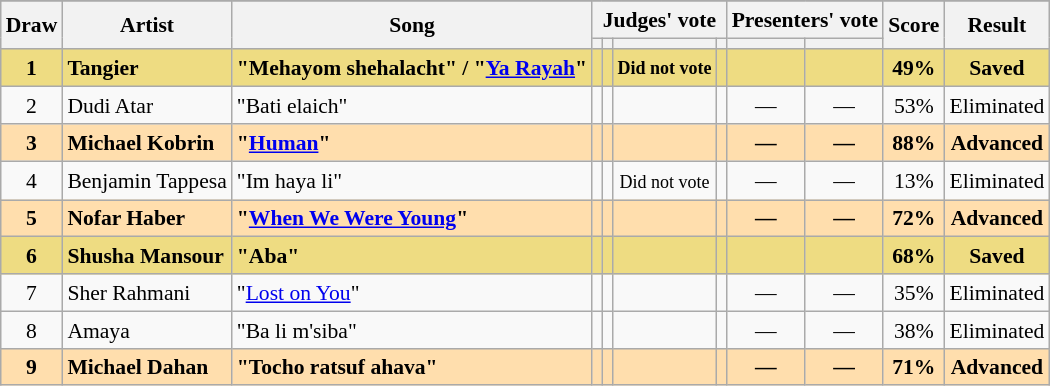<table class="sortable wikitable" style="margin: 1em auto 1em auto; text-align:center; font-size:90%; line-height:18px;">
<tr>
</tr>
<tr>
<th rowspan="2">Draw</th>
<th rowspan="2">Artist</th>
<th rowspan="2">Song</th>
<th colspan="4" class="unsortable">Judges' vote</th>
<th colspan="2" class="unsortable">Presenters' vote</th>
<th rowspan="2">Score</th>
<th rowspan="2">Result</th>
</tr>
<tr>
<th class="unsortable"></th>
<th class="unsortable"></th>
<th class="unsortable"></th>
<th class="unsortable"></th>
<th class="unsortable"></th>
<th class="unsortable"></th>
</tr>
<tr style="font-weight:bold; background:#eedc82;">
<td>1</td>
<td align="left">Tangier</td>
<td align="left">"Mehayom shehalacht" / "<a href='#'>Ya Rayah</a>"</td>
<td></td>
<td></td>
<td><small>Did not vote</small></td>
<td></td>
<td></td>
<td></td>
<td>49%</td>
<td>Saved</td>
</tr>
<tr>
<td>2</td>
<td align="left">Dudi Atar</td>
<td align="left">"Bati elaich"</td>
<td></td>
<td></td>
<td></td>
<td></td>
<td>—</td>
<td>—</td>
<td>53%</td>
<td>Eliminated</td>
</tr>
<tr style="font-weight:bold; background:#FFDEAD;">
<td>3</td>
<td align="left">Michael Kobrin</td>
<td align="left">"<a href='#'>Human</a>"</td>
<td></td>
<td></td>
<td></td>
<td></td>
<td>—</td>
<td>—</td>
<td>88%</td>
<td>Advanced</td>
</tr>
<tr>
<td>4</td>
<td align="left">Benjamin Tappesa</td>
<td align="left">"Im haya li"</td>
<td></td>
<td></td>
<td><small>Did not vote</small></td>
<td></td>
<td>—</td>
<td>—</td>
<td>13%</td>
<td>Eliminated</td>
</tr>
<tr style="font-weight:bold; background:#FFDEAD;">
<td>5</td>
<td align="left">Nofar Haber</td>
<td align="left">"<a href='#'>When We Were Young</a>"</td>
<td></td>
<td></td>
<td></td>
<td></td>
<td>—</td>
<td>—</td>
<td>72%</td>
<td>Advanced</td>
</tr>
<tr style="font-weight:bold; background:#eedc82;">
<td>6</td>
<td align="left">Shusha Mansour</td>
<td align="left">"Aba"</td>
<td></td>
<td></td>
<td></td>
<td></td>
<td></td>
<td></td>
<td>68%</td>
<td>Saved</td>
</tr>
<tr>
<td>7</td>
<td align="left">Sher Rahmani</td>
<td align="left">"<a href='#'>Lost on You</a>"</td>
<td></td>
<td></td>
<td></td>
<td></td>
<td>—</td>
<td>—</td>
<td>35%</td>
<td>Eliminated</td>
</tr>
<tr>
<td>8</td>
<td align="left">Amaya</td>
<td align="left">"Ba li m'siba"</td>
<td></td>
<td></td>
<td></td>
<td></td>
<td>—</td>
<td>—</td>
<td>38%</td>
<td>Eliminated</td>
</tr>
<tr style="font-weight:bold; background:#FFDEAD;">
<td>9</td>
<td align="left">Michael Dahan</td>
<td align="left">"Tocho ratsuf ahava"</td>
<td></td>
<td></td>
<td></td>
<td></td>
<td>—</td>
<td>—</td>
<td>71%</td>
<td>Advanced</td>
</tr>
</table>
